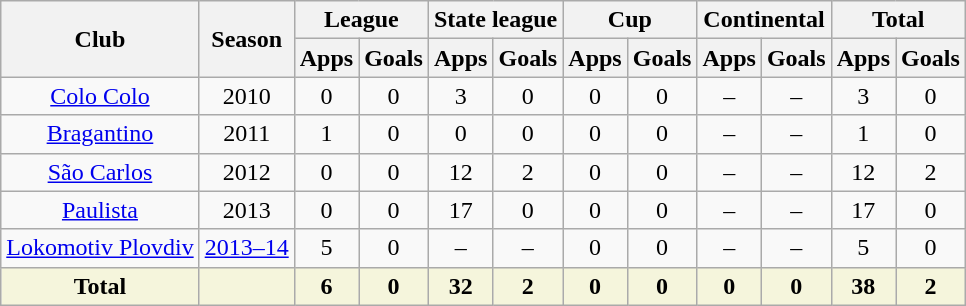<table class="wikitable" style="text-align: center;">
<tr>
<th rowspan="2">Club</th>
<th rowspan="2">Season</th>
<th colspan="2">League</th>
<th colspan="2">State league</th>
<th colspan="2">Cup</th>
<th colspan="2">Continental</th>
<th colspan="2">Total</th>
</tr>
<tr>
<th>Apps</th>
<th>Goals</th>
<th>Apps</th>
<th>Goals</th>
<th>Apps</th>
<th>Goals</th>
<th>Apps</th>
<th>Goals</th>
<th>Apps</th>
<th>Goals</th>
</tr>
<tr>
<td rowspan="1"><a href='#'>Colo Colo</a></td>
<td>2010</td>
<td>0</td>
<td>0</td>
<td>3</td>
<td>0</td>
<td>0</td>
<td>0</td>
<td>–</td>
<td>–</td>
<td>3</td>
<td>0</td>
</tr>
<tr>
<td rowspan="1"><a href='#'>Bragantino</a></td>
<td>2011</td>
<td>1</td>
<td>0</td>
<td>0</td>
<td>0</td>
<td>0</td>
<td>0</td>
<td>–</td>
<td>–</td>
<td>1</td>
<td>0</td>
</tr>
<tr>
<td rowspan="1"><a href='#'>São Carlos</a></td>
<td>2012</td>
<td>0</td>
<td>0</td>
<td>12</td>
<td>2</td>
<td>0</td>
<td>0</td>
<td>–</td>
<td>–</td>
<td>12</td>
<td>2</td>
</tr>
<tr>
<td rowspan="1"><a href='#'>Paulista</a></td>
<td>2013</td>
<td>0</td>
<td>0</td>
<td>17</td>
<td>0</td>
<td>0</td>
<td>0</td>
<td>–</td>
<td>–</td>
<td>17</td>
<td>0</td>
</tr>
<tr>
<td rowspan="1"><a href='#'>Lokomotiv Plovdiv</a></td>
<td><a href='#'>2013–14</a></td>
<td>5</td>
<td>0</td>
<td>–</td>
<td>–</td>
<td>0</td>
<td>0</td>
<td>–</td>
<td>–</td>
<td>5</td>
<td>0</td>
</tr>
<tr>
<th style="text-align:center; background:beige;">Total</th>
<th style="text-align:center; background:beige;"></th>
<th style="text-align:center; background:beige;">6</th>
<th style="text-align:center; background:beige;">0</th>
<th style="text-align:center; background:beige;">32</th>
<th style="text-align:center; background:beige;">2</th>
<th style="text-align:center; background:beige;">0</th>
<th style="text-align:center; background:beige;">0</th>
<th style="text-align:center; background:beige;">0</th>
<th style="text-align:center; background:beige;">0</th>
<th style="text-align:center; background:beige;">38</th>
<th style="text-align:center; background:beige;">2</th>
</tr>
</table>
